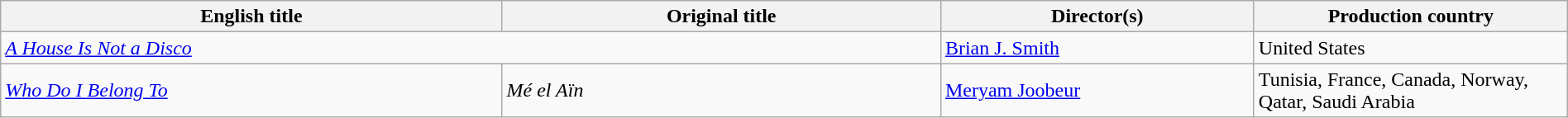<table class="wikitable" width=100%>
<tr>
<th scope="col" width="32%">English title</th>
<th scope="col" width="28%">Original title</th>
<th scope="col" width="20%">Director(s)</th>
<th scope="col" width="20%">Production country</th>
</tr>
<tr>
<td colspan=2><em><a href='#'>A House Is Not a Disco</a></em></td>
<td><a href='#'>Brian J. Smith</a></td>
<td>United States</td>
</tr>
<tr>
<td><em><a href='#'>Who Do I Belong To</a></em></td>
<td><em>Mé el Aïn</em></td>
<td><a href='#'>Meryam Joobeur</a></td>
<td>Tunisia, France, Canada, Norway, Qatar, Saudi Arabia</td>
</tr>
</table>
